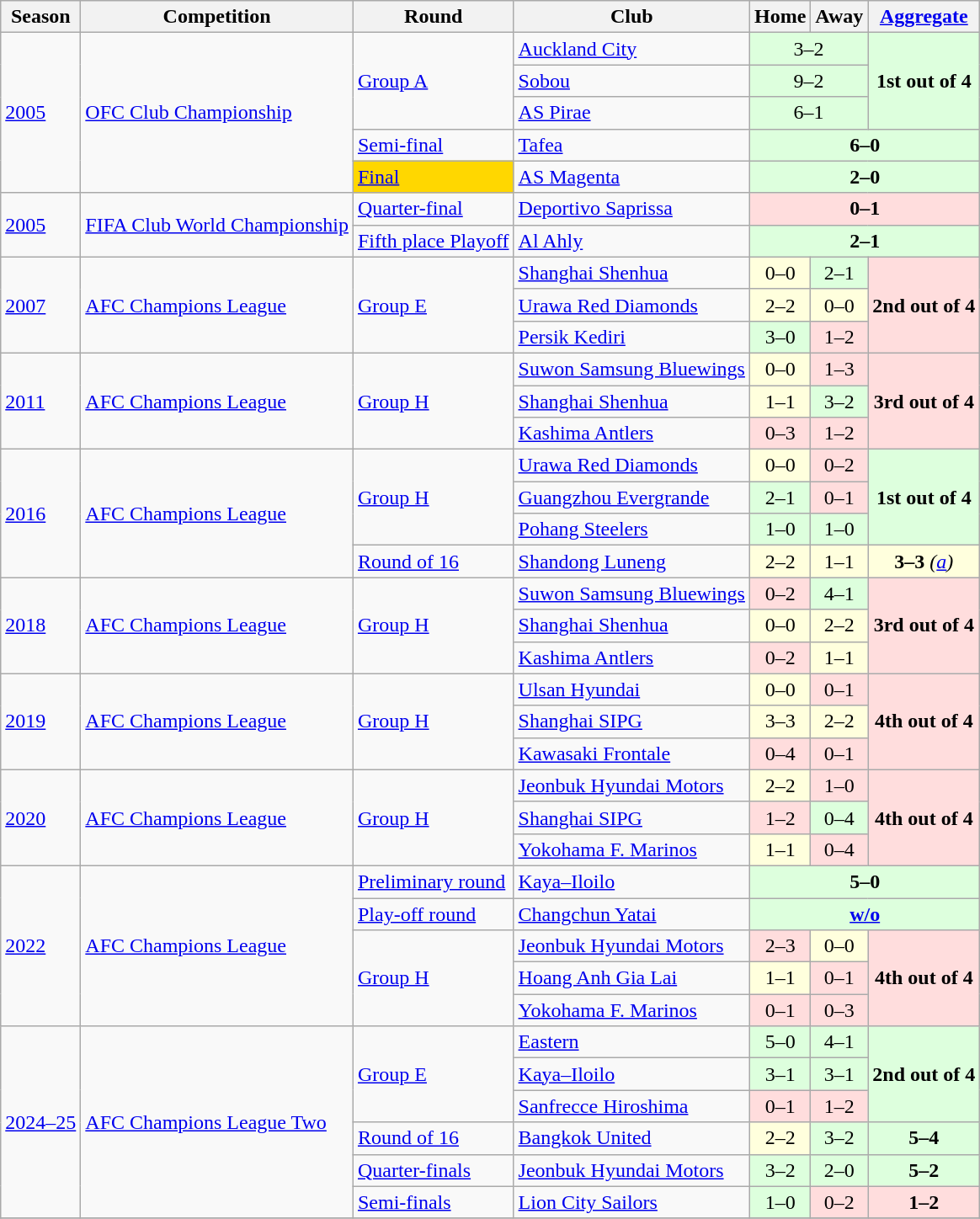<table class="wikitable">
<tr>
<th>Season</th>
<th>Competition</th>
<th>Round</th>
<th>Club</th>
<th>Home</th>
<th>Away</th>
<th><a href='#'>Aggregate</a></th>
</tr>
<tr>
<td rowspan="5"><a href='#'>2005</a></td>
<td rowspan="5"><a href='#'>OFC Club Championship</a></td>
<td rowspan="3"><a href='#'>Group A</a></td>
<td> <a href='#'>Auckland City</a></td>
<td colspan="2;" style="text-align:center; background:#dfd;">3–2</td>
<td rowspan="3" style="text-align:center; background:#dfd;"><strong>1st out of 4</strong></td>
</tr>
<tr>
<td> <a href='#'>Sobou</a></td>
<td colspan="2;" style="text-align:center; background:#dfd;">9–2</td>
</tr>
<tr>
<td> <a href='#'>AS Pirae</a></td>
<td colspan="2;" style="text-align:center; background:#dfd;">6–1</td>
</tr>
<tr>
<td><a href='#'>Semi-final</a></td>
<td> <a href='#'>Tafea</a></td>
<td colspan="3;" style="text-align:center; background:#dfd;"><strong>6–0</strong></td>
</tr>
<tr>
<td bgcolor="gold"><a href='#'>Final</a></td>
<td> <a href='#'>AS Magenta</a></td>
<td colspan="3;" style="text-align:center; background:#dfd;"><strong>2–0</strong></td>
</tr>
<tr>
<td rowspan="2"><a href='#'>2005</a></td>
<td rowspan="2"><a href='#'>FIFA Club World Championship</a></td>
<td><a href='#'>Quarter-final</a></td>
<td> <a href='#'>Deportivo Saprissa</a></td>
<td colspan="3;" style="text-align:center; background:#fdd;"><strong>0–1</strong></td>
</tr>
<tr>
<td><a href='#'>Fifth place Playoff</a></td>
<td> <a href='#'>Al Ahly</a></td>
<td colspan="3;" style="text-align:center; background:#dfd;"><strong>2–1</strong></td>
</tr>
<tr>
<td rowspan="3"><a href='#'>2007</a></td>
<td rowspan="3"><a href='#'>AFC Champions League</a></td>
<td rowspan="3"><a href='#'>Group E</a></td>
<td> <a href='#'>Shanghai Shenhua</a></td>
<td style="text-align:center; background:#ffd;">0–0</td>
<td style="text-align:center; background:#dfd;">2–1</td>
<td rowspan="3" style="text-align:center; background:#fdd;"><strong>2nd out of 4</strong></td>
</tr>
<tr>
<td> <a href='#'>Urawa Red Diamonds</a></td>
<td style="text-align:center; background:#ffd;">2–2</td>
<td style="text-align:center; background:#ffd;">0–0</td>
</tr>
<tr>
<td> <a href='#'>Persik Kediri</a></td>
<td style="text-align:center; background:#dfd;">3–0</td>
<td style="text-align:center; background:#fdd;">1–2</td>
</tr>
<tr>
<td rowspan="3"><a href='#'>2011</a></td>
<td rowspan="3"><a href='#'>AFC Champions League</a></td>
<td rowspan="3"><a href='#'>Group H</a></td>
<td> <a href='#'>Suwon Samsung Bluewings</a></td>
<td style="text-align:center; background:#ffd;">0–0</td>
<td style="text-align:center; background:#fdd;">1–3</td>
<td rowspan="3" style="text-align:center; background:#fdd;"><strong>3rd out of 4</strong></td>
</tr>
<tr>
<td> <a href='#'>Shanghai Shenhua</a></td>
<td style="text-align:center; background:#ffd;">1–1</td>
<td style="text-align:center; background:#dfd;">3–2</td>
</tr>
<tr>
<td> <a href='#'>Kashima Antlers</a></td>
<td style="text-align:center; background:#fdd;">0–3</td>
<td style="text-align:center; background:#fdd;">1–2</td>
</tr>
<tr>
<td rowspan="4"><a href='#'>2016</a></td>
<td rowspan="4"><a href='#'>AFC Champions League</a></td>
<td rowspan="3"><a href='#'>Group H</a></td>
<td> <a href='#'>Urawa Red Diamonds</a></td>
<td style="text-align:center; background:#ffd;">0–0</td>
<td style="text-align:center; background:#fdd;">0–2</td>
<td rowspan="3" style="text-align:center; background:#dfd;"><strong>1st out of 4</strong></td>
</tr>
<tr>
<td> <a href='#'>Guangzhou Evergrande</a></td>
<td style="text-align:center; background:#dfd;">2–1</td>
<td style="text-align:center; background:#fdd;">0–1</td>
</tr>
<tr>
<td> <a href='#'>Pohang Steelers</a></td>
<td style="text-align:center; background:#dfd;">1–0</td>
<td style="text-align:center; background:#dfd;">1–0</td>
</tr>
<tr>
<td><a href='#'>Round of 16</a></td>
<td> <a href='#'>Shandong Luneng</a></td>
<td style="text-align:center; background:#ffd;">2–2</td>
<td style="text-align:center; background:#ffd;">1–1</td>
<td style="text-align:center; background:#ffd;"><strong>3–3</strong> <em>(<a href='#'>a</a>)</em></td>
</tr>
<tr>
<td rowspan="3"><a href='#'>2018</a></td>
<td rowspan="3"><a href='#'>AFC Champions League</a></td>
<td rowspan="3"><a href='#'>Group H</a></td>
<td> <a href='#'>Suwon Samsung Bluewings</a></td>
<td style="text-align:center; background:#fdd;">0–2</td>
<td style="text-align:center; background:#dfd;">4–1</td>
<td rowspan="3" style="text-align:center; background:#fdd;"><strong>3rd out of 4</strong></td>
</tr>
<tr>
<td> <a href='#'>Shanghai Shenhua</a></td>
<td style="text-align:center; background:#ffd;">0–0</td>
<td style="text-align:center; background:#ffd;">2–2</td>
</tr>
<tr>
<td> <a href='#'>Kashima Antlers</a></td>
<td style="text-align:center; background:#fdd;">0–2</td>
<td style="text-align:center; background:#ffd;">1–1</td>
</tr>
<tr>
<td rowspan="3"><a href='#'>2019</a></td>
<td rowspan="3"><a href='#'>AFC Champions League</a></td>
<td rowspan="3"><a href='#'>Group H</a></td>
<td> <a href='#'>Ulsan Hyundai</a></td>
<td style="text-align:center; background:#ffd;">0–0</td>
<td style="text-align:center; background:#fdd;">0–1</td>
<td rowspan="3" style="text-align:center; background:#fdd;"><strong>4th out of 4</strong></td>
</tr>
<tr>
<td> <a href='#'>Shanghai SIPG</a></td>
<td style="text-align:center; background:#ffd;">3–3</td>
<td style="text-align:center; background:#ffd;">2–2</td>
</tr>
<tr>
<td> <a href='#'>Kawasaki Frontale</a></td>
<td style="text-align:center; background:#fdd;">0–4</td>
<td style="text-align:center; background:#fdd;">0–1</td>
</tr>
<tr>
<td rowspan="3"><a href='#'>2020</a></td>
<td rowspan="3"><a href='#'>AFC Champions League</a></td>
<td rowspan="3"><a href='#'>Group H</a></td>
<td> <a href='#'>Jeonbuk Hyundai Motors</a></td>
<td style="text-align:center; background:#ffd;">2–2</td>
<td style="text-align:center; background:#fdd;">1–0</td>
<td rowspan="3" style="text-align:center; background:#fdd;"><strong>4th out of 4</strong></td>
</tr>
<tr>
<td> <a href='#'>Shanghai SIPG</a></td>
<td style="text-align:center; background:#fdd;">1–2</td>
<td style="text-align:center; background:#dfd;">0–4</td>
</tr>
<tr>
<td> <a href='#'>Yokohama F. Marinos</a></td>
<td style="text-align:center; background:#ffd;">1–1</td>
<td style="text-align:center; background:#fdd;">0–4</td>
</tr>
<tr>
<td rowspan="5"><a href='#'>2022</a></td>
<td rowspan="5"><a href='#'>AFC Champions League</a></td>
<td><a href='#'>Preliminary round</a></td>
<td> <a href='#'>Kaya–Iloilo</a></td>
<td colspan="3" style="text-align:center; background:#dfd;"><strong>5–0</strong></td>
</tr>
<tr>
<td><a href='#'>Play-off round</a></td>
<td> <a href='#'>Changchun Yatai</a></td>
<td colspan="3" style="text-align:center; background:#dfd;"><strong><a href='#'>w/o</a></strong></td>
</tr>
<tr>
<td rowspan="3"><a href='#'>Group H</a></td>
<td> <a href='#'>Jeonbuk Hyundai Motors</a></td>
<td style="text-align:center; background:#fdd;">2–3</td>
<td style="text-align:center; background:#ffd;">0–0</td>
<td rowspan="3" style="text-align:center; background:#fdd;"><strong>4th out of 4</strong></td>
</tr>
<tr>
<td> <a href='#'>Hoang Anh Gia Lai</a></td>
<td style="text-align:center; background:#ffd;">1–1</td>
<td style="text-align:center; background:#fdd;">0–1</td>
</tr>
<tr>
<td> <a href='#'>Yokohama F. Marinos</a></td>
<td style="text-align:center; background:#fdd;">0–1</td>
<td style="text-align:center; background:#fdd;">0–3</td>
</tr>
<tr>
<td rowspan="6"><a href='#'>2024–25</a></td>
<td rowspan="6"><a href='#'>AFC Champions League Two</a></td>
<td rowspan="3"><a href='#'>Group E</a></td>
<td> <a href='#'>Eastern</a></td>
<td style="text-align:center; background:#dfd;">5–0</td>
<td style="text-align:center; background:#dfd;">4–1</td>
<td rowspan="3" style="text-align:center; background:#dfd;"><strong>2nd out of 4</strong></td>
</tr>
<tr>
<td> <a href='#'>Kaya–Iloilo</a></td>
<td style="text-align:center; background:#dfd;">3–1</td>
<td style="text-align:center; background:#dfd;">3–1</td>
</tr>
<tr>
<td> <a href='#'>Sanfrecce Hiroshima</a></td>
<td style="text-align:center; background:#fdd;">0–1</td>
<td style="text-align:center; background:#fdd;">1–2</td>
</tr>
<tr>
<td><a href='#'>Round of 16</a></td>
<td> <a href='#'>Bangkok United</a></td>
<td style="text-align:center; background:#ffd;">2–2</td>
<td style="text-align:center; background:#dfd;">3–2 </td>
<td style="text-align:center; background:#dfd;"><strong>5–4</strong></td>
</tr>
<tr>
<td><a href='#'>Quarter-finals</a></td>
<td> <a href='#'>Jeonbuk Hyundai Motors</a></td>
<td style="text-align:center; background:#dfd;">3–2</td>
<td style="text-align:center; background:#dfd;">2–0</td>
<td style="text-align:center; background:#dfd;"><strong>5–2</strong></td>
</tr>
<tr>
<td><a href='#'>Semi-finals</a></td>
<td> <a href='#'>Lion City Sailors</a></td>
<td style="text-align:center; background:#dfd;">1–0</td>
<td style="text-align:center; background:#fdd;">0–2</td>
<td style="text-align:center; background:#fdd;"><strong>1–2</strong></td>
</tr>
<tr>
</tr>
</table>
